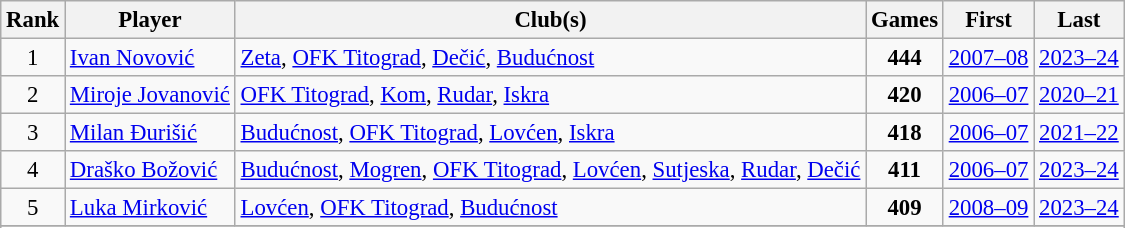<table class="wikitable" style="text-align:center; font-size:95%">
<tr>
<th scope="col">Rank</th>
<th scope="col">Player</th>
<th scope="col" class="unsortable">Club(s)</th>
<th scope="col">Games</th>
<th scope="col">First</th>
<th scope="col">Last</th>
</tr>
<tr>
<td>1</td>
<td scope="row" style="text-align:left;"> <a href='#'>Ivan Novović</a></td>
<td style="text-align:left;"><a href='#'>Zeta</a>, <a href='#'>OFK Titograd</a>, <a href='#'>Dečić</a>, <a href='#'>Budućnost</a></td>
<td><strong>444</strong></td>
<td><a href='#'>2007–08</a></td>
<td><a href='#'>2023–24</a></td>
</tr>
<tr>
<td>2</td>
<td scope="row" style="text-align:left;"> <a href='#'>Miroje Jovanović</a></td>
<td style="text-align:left;"><a href='#'>OFK Titograd</a>, <a href='#'>Kom</a>, <a href='#'>Rudar</a>, <a href='#'>Iskra</a></td>
<td><strong>420</strong></td>
<td><a href='#'>2006–07</a></td>
<td><a href='#'>2020–21</a></td>
</tr>
<tr>
<td>3</td>
<td scope="row" style="text-align:left;"> <a href='#'>Milan Đurišić</a></td>
<td style="text-align:left;"><a href='#'>Budućnost</a>, <a href='#'>OFK Titograd</a>, <a href='#'>Lovćen</a>, <a href='#'>Iskra</a></td>
<td><strong>418</strong></td>
<td><a href='#'>2006–07</a></td>
<td><a href='#'>2021–22</a></td>
</tr>
<tr>
<td>4</td>
<td scope="row" style="text-align:left;"> <a href='#'>Draško Božović</a></td>
<td style="text-align:left;"><a href='#'>Budućnost</a>, <a href='#'>Mogren</a>, <a href='#'>OFK Titograd</a>, <a href='#'>Lovćen</a>, <a href='#'>Sutjeska</a>, <a href='#'>Rudar</a>, <a href='#'>Dečić</a></td>
<td><strong>411</strong></td>
<td><a href='#'>2006–07</a></td>
<td><a href='#'>2023–24</a></td>
</tr>
<tr>
<td>5</td>
<td scope="row" style="text-align:left;"> <a href='#'>Luka Mirković</a></td>
<td style="text-align:left;"><a href='#'>Lovćen</a>, <a href='#'>OFK Titograd</a>, <a href='#'>Budućnost</a></td>
<td><strong>409</strong></td>
<td><a href='#'>2008–09</a></td>
<td><a href='#'>2023–24</a></td>
</tr>
<tr>
</tr>
<tr class="sortbottom">
</tr>
</table>
